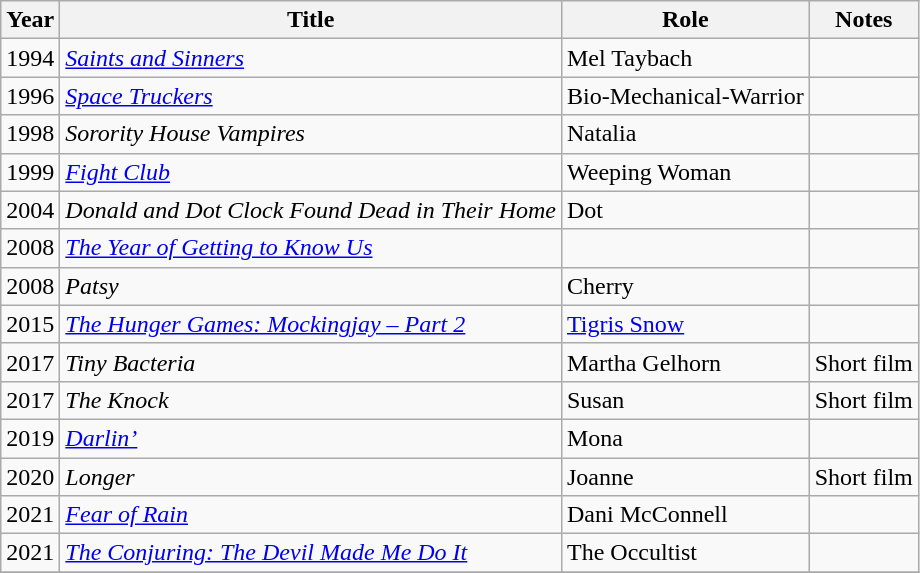<table class="wikitable sortable">
<tr>
<th>Year</th>
<th>Title</th>
<th>Role</th>
<th class="unsortable">Notes</th>
</tr>
<tr>
<td>1994</td>
<td><em><a href='#'>Saints and Sinners</a></em></td>
<td>Mel Taybach</td>
<td></td>
</tr>
<tr>
<td>1996</td>
<td><em><a href='#'>Space Truckers</a></em></td>
<td>Bio-Mechanical-Warrior</td>
<td></td>
</tr>
<tr>
<td>1998</td>
<td><em>Sorority House Vampires</em></td>
<td>Natalia</td>
<td></td>
</tr>
<tr>
<td>1999</td>
<td><em><a href='#'>Fight Club</a></em></td>
<td>Weeping Woman</td>
<td></td>
</tr>
<tr>
<td>2004</td>
<td><em>Donald and Dot Clock Found Dead in Their Home</em></td>
<td>Dot</td>
<td></td>
</tr>
<tr>
<td>2008</td>
<td data-sort-value="Year of Getting to Know Us, The"><em><a href='#'>The Year of Getting to Know Us</a></em></td>
<td></td>
<td></td>
</tr>
<tr>
<td>2008</td>
<td><em>Patsy</em></td>
<td>Cherry</td>
<td></td>
</tr>
<tr>
<td>2015</td>
<td data-sort-value="Hunger Games: Mockingjay – Part 2, The"><em><a href='#'>The Hunger Games: Mockingjay – Part 2</a></em></td>
<td><a href='#'>Tigris Snow</a></td>
<td></td>
</tr>
<tr>
<td>2017</td>
<td><em>Tiny Bacteria</em></td>
<td>Martha Gelhorn</td>
<td>Short film</td>
</tr>
<tr>
<td>2017</td>
<td data-sort-value="Knock, The"><em>The Knock</em></td>
<td>Susan</td>
<td>Short film</td>
</tr>
<tr>
<td>2019</td>
<td><em><a href='#'>Darlin’</a></em></td>
<td>Mona</td>
<td></td>
</tr>
<tr>
<td>2020</td>
<td><em>Longer</em></td>
<td>Joanne</td>
<td>Short film</td>
</tr>
<tr>
<td>2021</td>
<td><em><a href='#'>Fear of Rain</a></em></td>
<td>Dani McConnell</td>
<td></td>
</tr>
<tr>
<td>2021</td>
<td data-sort-value="Conjuring: The Devil Made Me Do It, The"><em><a href='#'>The Conjuring: The Devil Made Me Do It</a></em></td>
<td>The Occultist</td>
<td></td>
</tr>
<tr>
</tr>
</table>
